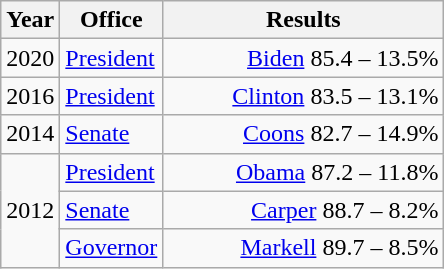<table class=wikitable>
<tr>
<th width="30">Year</th>
<th width="60">Office</th>
<th width="180">Results</th>
</tr>
<tr>
<td>2020</td>
<td><a href='#'>President</a></td>
<td align="right" ><a href='#'>Biden</a> 85.4 – 13.5%</td>
</tr>
<tr>
<td>2016</td>
<td><a href='#'>President</a></td>
<td align="right" ><a href='#'>Clinton</a> 83.5 – 13.1%</td>
</tr>
<tr>
<td>2014</td>
<td><a href='#'>Senate</a></td>
<td align="right" ><a href='#'>Coons</a> 82.7 – 14.9%</td>
</tr>
<tr>
<td rowspan="3">2012</td>
<td><a href='#'>President</a></td>
<td align="right" ><a href='#'>Obama</a> 87.2 – 11.8%</td>
</tr>
<tr>
<td><a href='#'>Senate</a></td>
<td align="right" ><a href='#'>Carper</a> 88.7 – 8.2%</td>
</tr>
<tr>
<td><a href='#'>Governor</a></td>
<td align="right" ><a href='#'>Markell</a> 89.7 – 8.5%</td>
</tr>
</table>
